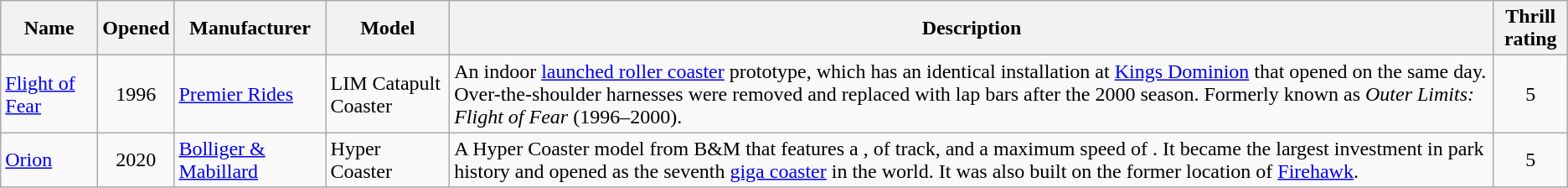<table class="wikitable sortable">
<tr>
<th width=70px>Name</th>
<th>Opened</th>
<th>Manufacturer</th>
<th>Model</th>
<th>Description</th>
<th style=max-width:4em>Thrill rating</th>
</tr>
<tr>
<td><a href='#'>Flight of Fear</a></td>
<td align=center>1996</td>
<td><a href='#'>Premier Rides</a></td>
<td>LIM Catapult Coaster</td>
<td>An indoor <a href='#'>launched roller coaster</a> prototype, which has an identical installation at <a href='#'>Kings Dominion</a> that opened on the same day. Over-the-shoulder harnesses were removed and replaced with lap bars after the 2000 season. Formerly known as <em>Outer Limits: Flight of Fear</em> (1996–2000).</td>
<td align=center>5</td>
</tr>
<tr>
<td><a href='#'>Orion</a></td>
<td align=center>2020</td>
<td><a href='#'>Bolliger & Mabillard</a></td>
<td>Hyper Coaster</td>
<td>A Hyper Coaster model from B&M that features a ,  of track, and a maximum speed of . It became the largest investment in park history and opened as the seventh <a href='#'>giga coaster</a> in the world. It was also built on the former location of <a href='#'>Firehawk</a>.</td>
<td align=center>5</td>
</tr>
</table>
